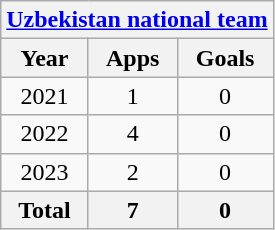<table class="wikitable" style="text-align:center">
<tr>
<th colspan=3><a href='#'>Uzbekistan national team</a></th>
</tr>
<tr>
<th>Year</th>
<th>Apps</th>
<th>Goals</th>
</tr>
<tr>
<td>2021</td>
<td>1</td>
<td>0</td>
</tr>
<tr>
<td>2022</td>
<td>4</td>
<td>0</td>
</tr>
<tr>
<td>2023</td>
<td>2</td>
<td>0</td>
</tr>
<tr>
<th>Total</th>
<th>7</th>
<th>0</th>
</tr>
</table>
